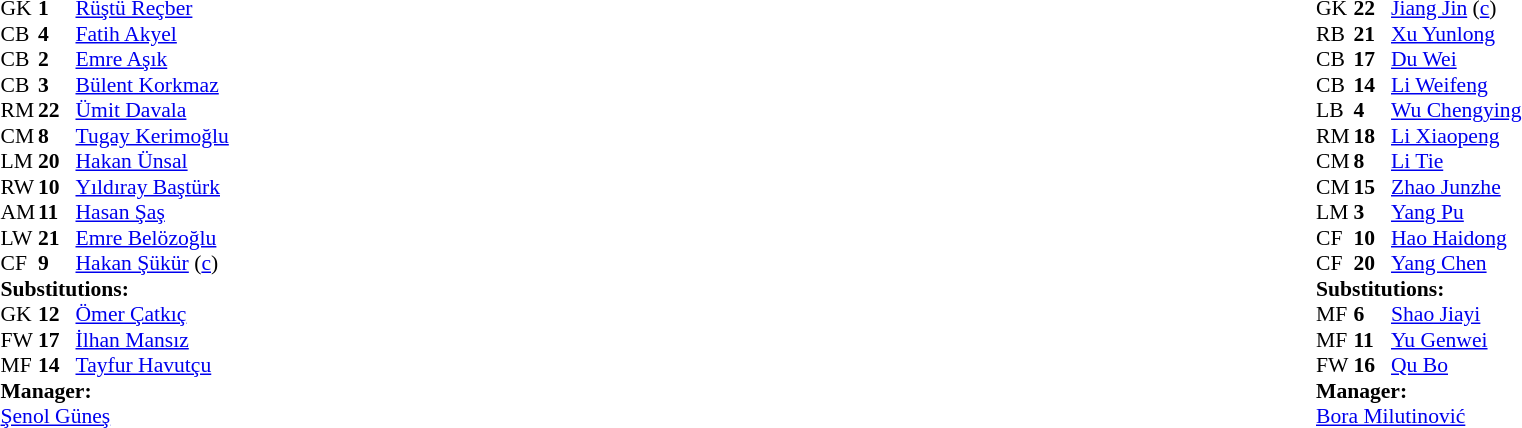<table width="100%">
<tr>
<td valign="top" width="50%"><br><table style="font-size: 90%" cellspacing="0" cellpadding="0">
<tr>
<th width="25"></th>
<th width="25"></th>
</tr>
<tr>
<td>GK</td>
<td><strong>1</strong></td>
<td><a href='#'>Rüştü Reçber</a></td>
<td></td>
<td></td>
</tr>
<tr>
<td>CB</td>
<td><strong>4</strong></td>
<td><a href='#'>Fatih Akyel</a></td>
</tr>
<tr>
<td>CB</td>
<td><strong>2</strong></td>
<td><a href='#'>Emre Aşık</a></td>
<td></td>
</tr>
<tr>
<td>CB</td>
<td><strong>3</strong></td>
<td><a href='#'>Bülent Korkmaz</a></td>
</tr>
<tr>
<td>RM</td>
<td><strong>22</strong></td>
<td><a href='#'>Ümit Davala</a></td>
</tr>
<tr>
<td>CM</td>
<td><strong>8</strong></td>
<td><a href='#'>Tugay Kerimoğlu</a></td>
<td></td>
<td></td>
</tr>
<tr>
<td>LM</td>
<td><strong>20</strong></td>
<td><a href='#'>Hakan Ünsal</a></td>
</tr>
<tr>
<td>RW</td>
<td><strong>10</strong></td>
<td><a href='#'>Yıldıray Baştürk</a></td>
<td></td>
<td></td>
</tr>
<tr>
<td>AM</td>
<td><strong>11</strong></td>
<td><a href='#'>Hasan Şaş</a></td>
<td></td>
</tr>
<tr>
<td>LW</td>
<td><strong>21</strong></td>
<td><a href='#'>Emre Belözoğlu</a></td>
<td></td>
</tr>
<tr>
<td>CF</td>
<td><strong>9</strong></td>
<td><a href='#'>Hakan Şükür</a> (<a href='#'>c</a>)</td>
</tr>
<tr>
<td colspan=3><strong>Substitutions:</strong></td>
</tr>
<tr>
<td>GK</td>
<td><strong>12</strong></td>
<td><a href='#'>Ömer Çatkıç</a></td>
<td></td>
<td></td>
</tr>
<tr>
<td>FW</td>
<td><strong>17</strong></td>
<td><a href='#'>İlhan Mansız</a></td>
<td></td>
<td></td>
</tr>
<tr>
<td>MF</td>
<td><strong>14</strong></td>
<td><a href='#'>Tayfur Havutçu</a></td>
<td></td>
<td></td>
</tr>
<tr>
<td colspan=3><strong>Manager:</strong></td>
</tr>
<tr>
<td colspan="4"><a href='#'>Şenol Güneş</a></td>
</tr>
</table>
</td>
<td></td>
<td valign="top" width="50%"><br><table style="font-size: 90%" cellspacing="0" cellpadding="0" align="center">
<tr>
<th width="25"></th>
<th width="25"></th>
</tr>
<tr>
<td>GK</td>
<td><strong>22</strong></td>
<td><a href='#'>Jiang Jin</a> (<a href='#'>c</a>)</td>
</tr>
<tr>
<td>RB</td>
<td><strong>21</strong></td>
<td><a href='#'>Xu Yunlong</a></td>
</tr>
<tr>
<td>CB</td>
<td><strong>17</strong></td>
<td><a href='#'>Du Wei</a></td>
</tr>
<tr>
<td>CB</td>
<td><strong>14</strong></td>
<td><a href='#'>Li Weifeng</a></td>
<td></td>
</tr>
<tr>
<td>LB</td>
<td><strong>4</strong></td>
<td><a href='#'>Wu Chengying</a></td>
<td></td>
<td></td>
</tr>
<tr>
<td>RM</td>
<td><strong>18</strong></td>
<td><a href='#'>Li Xiaopeng</a></td>
</tr>
<tr>
<td>CM</td>
<td><strong>8</strong></td>
<td><a href='#'>Li Tie</a></td>
</tr>
<tr>
<td>CM</td>
<td><strong>15</strong></td>
<td><a href='#'>Zhao Junzhe</a></td>
</tr>
<tr>
<td>LM</td>
<td><strong>3</strong></td>
<td><a href='#'>Yang Pu</a></td>
<td></td>
</tr>
<tr>
<td>CF</td>
<td><strong>10</strong></td>
<td><a href='#'>Hao Haidong</a></td>
<td></td>
<td></td>
</tr>
<tr>
<td>CF</td>
<td><strong>20</strong></td>
<td><a href='#'>Yang Chen</a></td>
<td></td>
<td></td>
</tr>
<tr>
<td colspan=3><strong>Substitutions:</strong></td>
</tr>
<tr>
<td>MF</td>
<td><strong>6</strong></td>
<td><a href='#'>Shao Jiayi</a></td>
<td></td>
<td></td>
</tr>
<tr>
<td>MF</td>
<td><strong>11</strong></td>
<td><a href='#'>Yu Genwei</a></td>
<td></td>
<td></td>
</tr>
<tr>
<td>FW</td>
<td><strong>16</strong></td>
<td><a href='#'>Qu Bo</a></td>
<td></td>
<td></td>
</tr>
<tr>
<td colspan=3><strong>Manager:</strong></td>
</tr>
<tr>
<td colspan="4"> <a href='#'>Bora Milutinović</a></td>
</tr>
</table>
</td>
</tr>
</table>
